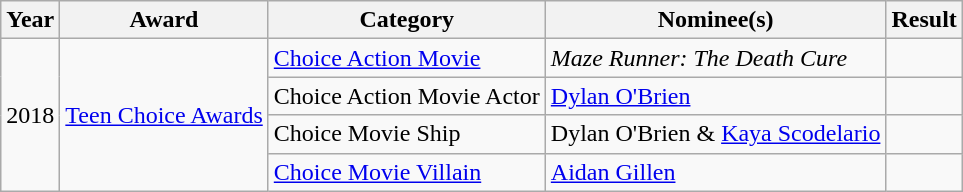<table class="wikitable sortable">
<tr>
<th>Year</th>
<th>Award</th>
<th>Category</th>
<th>Nominee(s)</th>
<th>Result</th>
</tr>
<tr>
<td rowspan="4">2018</td>
<td rowspan="4"><a href='#'>Teen Choice Awards</a></td>
<td><a href='#'>Choice Action Movie</a></td>
<td><em>Maze Runner: The Death Cure</em></td>
<td></td>
</tr>
<tr>
<td>Choice Action Movie Actor</td>
<td data-sort-value="Obrien, Dylan"><a href='#'>Dylan O'Brien</a></td>
<td></td>
</tr>
<tr>
<td>Choice Movie Ship</td>
<td data-sort-value="Obrien, Dylan">Dylan O'Brien & <a href='#'>Kaya Scodelario</a></td>
<td></td>
</tr>
<tr>
<td><a href='#'>Choice Movie Villain</a></td>
<td data-sort-value="Gillen, Aidan"><a href='#'>Aidan Gillen</a></td>
<td></td>
</tr>
</table>
